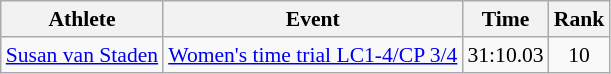<table class=wikitable style="font-size:90%">
<tr>
<th>Athlete</th>
<th>Event</th>
<th>Time</th>
<th>Rank</th>
</tr>
<tr>
<td><a href='#'>Susan van Staden</a></td>
<td><a href='#'>Women's time trial LC1-4/CP 3/4</a></td>
<td style="text-align:center;">31:10.03</td>
<td style="text-align:center;">10</td>
</tr>
</table>
